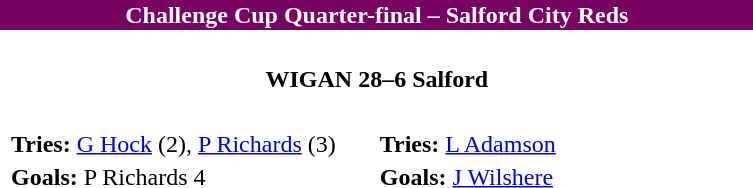<table class="toccolours collapsible collapsed" border="0" align="right" width="40%" style="margin:1em;">
<tr>
<th colspan=2 style="background:#790363; color:#FFFFFF;">Challenge Cup Quarter-final – Salford City Reds</th>
</tr>
<tr>
<td><br><table border=0 width=100%>
<tr>
<th colspan=2>WIGAN 28–6 Salford</th>
</tr>
<tr>
<td><br><table border="0" width="100%">
<tr>
<td width="50%" style="vertical-align:top;"><strong>Tries:</strong> <a href='#'>G Hock</a> (2), <a href='#'>P Richards</a> (3)</td>
<td width="50%" style="vertical-align:top;"><strong>Tries:</strong> <a href='#'>L Adamson</a></td>
</tr>
<tr>
<td width="50%" style="vertical-align:top;"><strong>Goals:</strong> P Richards 4</td>
<td width="50%" style="vertical-align:top;"><strong>Goals:</strong> <a href='#'>J Wilshere</a></td>
</tr>
</table>
</td>
</tr>
</table>
</td>
</tr>
</table>
